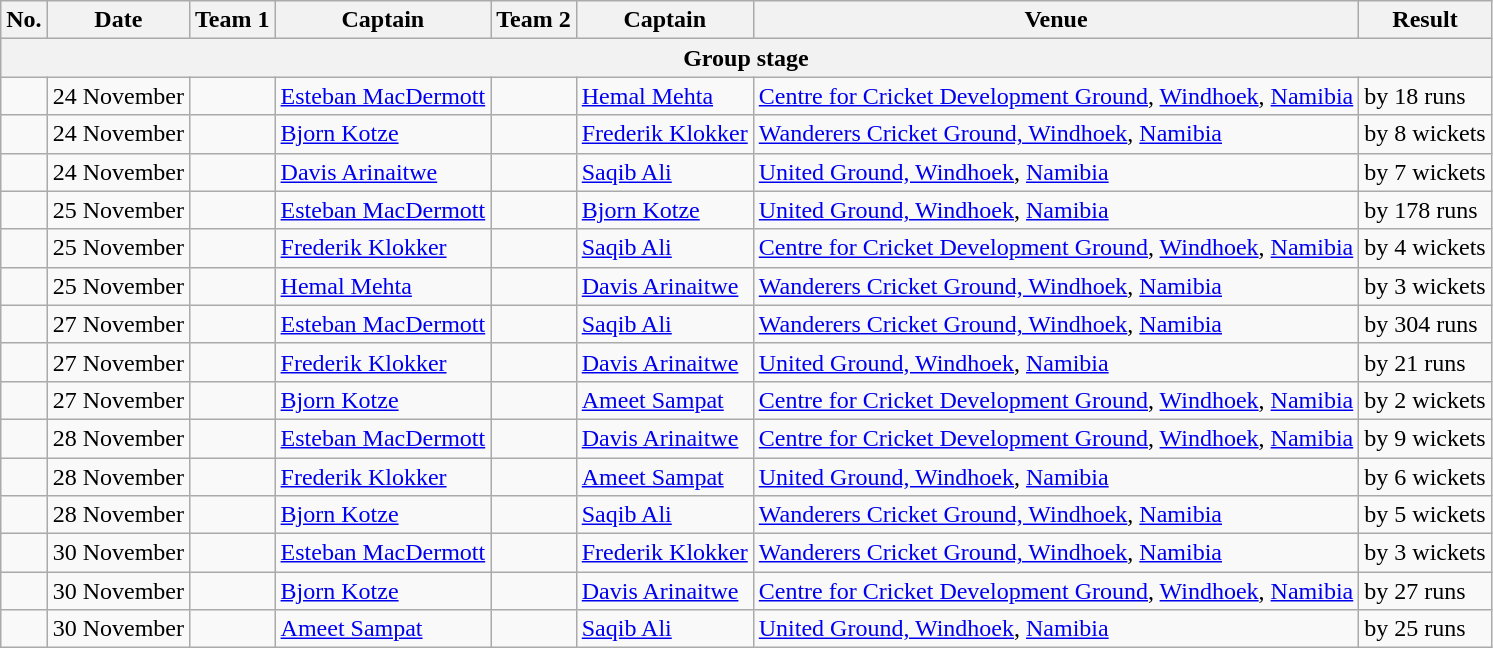<table class="wikitable">
<tr>
<th>No.</th>
<th>Date</th>
<th>Team 1</th>
<th>Captain</th>
<th>Team 2</th>
<th>Captain</th>
<th>Venue</th>
<th>Result</th>
</tr>
<tr>
<th colspan="9">Group stage</th>
</tr>
<tr>
<td></td>
<td>24 November</td>
<td></td>
<td><a href='#'>Esteban MacDermott</a></td>
<td></td>
<td><a href='#'>Hemal Mehta</a></td>
<td><a href='#'>Centre for Cricket Development Ground</a>, <a href='#'>Windhoek</a>, <a href='#'>Namibia</a></td>
<td> by 18 runs</td>
</tr>
<tr>
<td></td>
<td>24 November</td>
<td></td>
<td><a href='#'>Bjorn Kotze</a></td>
<td></td>
<td><a href='#'>Frederik Klokker</a></td>
<td><a href='#'>Wanderers Cricket Ground, Windhoek</a>, <a href='#'>Namibia</a></td>
<td> by 8 wickets</td>
</tr>
<tr>
<td></td>
<td>24 November</td>
<td></td>
<td><a href='#'>Davis Arinaitwe</a></td>
<td></td>
<td><a href='#'>Saqib Ali</a></td>
<td><a href='#'>United Ground, Windhoek</a>, <a href='#'>Namibia</a></td>
<td> by 7 wickets</td>
</tr>
<tr>
<td></td>
<td>25 November</td>
<td></td>
<td><a href='#'>Esteban MacDermott</a></td>
<td></td>
<td><a href='#'>Bjorn Kotze</a></td>
<td><a href='#'>United Ground, Windhoek</a>, <a href='#'>Namibia</a></td>
<td> by 178 runs</td>
</tr>
<tr>
<td></td>
<td>25 November</td>
<td></td>
<td><a href='#'>Frederik Klokker</a></td>
<td></td>
<td><a href='#'>Saqib Ali</a></td>
<td><a href='#'>Centre for Cricket Development Ground</a>, <a href='#'>Windhoek</a>, <a href='#'>Namibia</a></td>
<td> by 4 wickets</td>
</tr>
<tr>
<td></td>
<td>25 November</td>
<td></td>
<td><a href='#'>Hemal Mehta</a></td>
<td></td>
<td><a href='#'>Davis Arinaitwe</a></td>
<td><a href='#'>Wanderers Cricket Ground, Windhoek</a>, <a href='#'>Namibia</a></td>
<td> by 3 wickets</td>
</tr>
<tr>
<td></td>
<td>27 November</td>
<td></td>
<td><a href='#'>Esteban MacDermott</a></td>
<td></td>
<td><a href='#'>Saqib Ali</a></td>
<td><a href='#'>Wanderers Cricket Ground, Windhoek</a>, <a href='#'>Namibia</a></td>
<td> by 304 runs</td>
</tr>
<tr>
<td></td>
<td>27 November</td>
<td></td>
<td><a href='#'>Frederik Klokker</a></td>
<td></td>
<td><a href='#'>Davis Arinaitwe</a></td>
<td><a href='#'>United Ground, Windhoek</a>, <a href='#'>Namibia</a></td>
<td> by 21 runs</td>
</tr>
<tr>
<td></td>
<td>27 November</td>
<td></td>
<td><a href='#'>Bjorn Kotze</a></td>
<td></td>
<td><a href='#'>Ameet Sampat</a></td>
<td><a href='#'>Centre for Cricket Development Ground</a>, <a href='#'>Windhoek</a>, <a href='#'>Namibia</a></td>
<td> by 2 wickets</td>
</tr>
<tr>
<td></td>
<td>28 November</td>
<td></td>
<td><a href='#'>Esteban MacDermott</a></td>
<td></td>
<td><a href='#'>Davis Arinaitwe</a></td>
<td><a href='#'>Centre for Cricket Development Ground</a>, <a href='#'>Windhoek</a>, <a href='#'>Namibia</a></td>
<td> by 9 wickets</td>
</tr>
<tr>
<td></td>
<td>28 November</td>
<td></td>
<td><a href='#'>Frederik Klokker</a></td>
<td></td>
<td><a href='#'>Ameet Sampat</a></td>
<td><a href='#'>United Ground, Windhoek</a>, <a href='#'>Namibia</a></td>
<td> by 6 wickets</td>
</tr>
<tr>
<td></td>
<td>28 November</td>
<td></td>
<td><a href='#'>Bjorn Kotze</a></td>
<td></td>
<td><a href='#'>Saqib Ali</a></td>
<td><a href='#'>Wanderers Cricket Ground, Windhoek</a>, <a href='#'>Namibia</a></td>
<td> by 5 wickets</td>
</tr>
<tr>
<td></td>
<td>30 November</td>
<td></td>
<td><a href='#'>Esteban MacDermott</a></td>
<td></td>
<td><a href='#'>Frederik Klokker</a></td>
<td><a href='#'>Wanderers Cricket Ground, Windhoek</a>, <a href='#'>Namibia</a></td>
<td> by 3 wickets</td>
</tr>
<tr>
<td></td>
<td>30 November</td>
<td></td>
<td><a href='#'>Bjorn Kotze</a></td>
<td></td>
<td><a href='#'>Davis Arinaitwe</a></td>
<td><a href='#'>Centre for Cricket Development Ground</a>, <a href='#'>Windhoek</a>, <a href='#'>Namibia</a></td>
<td> by 27 runs</td>
</tr>
<tr>
<td></td>
<td>30 November</td>
<td></td>
<td><a href='#'>Ameet Sampat</a></td>
<td></td>
<td><a href='#'>Saqib Ali</a></td>
<td><a href='#'>United Ground, Windhoek</a>, <a href='#'>Namibia</a></td>
<td> by 25 runs</td>
</tr>
</table>
